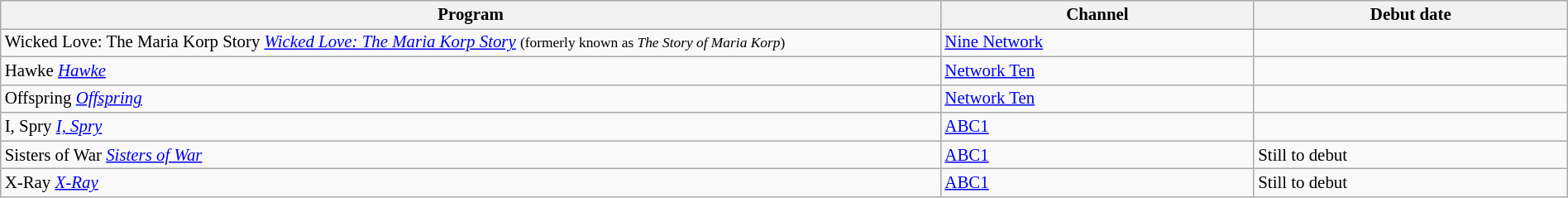<table class="wikitable sortable" width="100%" style="font-size:87%;">
<tr bgcolor="#efefef">
<th width=60%>Program</th>
<th width=20%>Channel</th>
<th width=20%>Debut date</th>
</tr>
<tr>
<td><span>Wicked Love: The Maria Korp Story</span> <em><a href='#'>Wicked Love: The Maria Korp Story</a></em> <small>(formerly known as <em>The Story of Maria Korp</em>)</small></td>
<td><a href='#'>Nine Network</a></td>
<td></td>
</tr>
<tr>
<td><span>Hawke</span> <em><a href='#'>Hawke</a></em></td>
<td><a href='#'>Network Ten</a></td>
<td></td>
</tr>
<tr>
<td><span>Offspring</span> <em><a href='#'>Offspring</a></em></td>
<td><a href='#'>Network Ten</a></td>
<td></td>
</tr>
<tr>
<td><span>I, Spry</span> <em><a href='#'>I, Spry</a></em></td>
<td><a href='#'>ABC1</a></td>
<td></td>
</tr>
<tr>
<td><span>Sisters of War</span> <em><a href='#'>Sisters of War</a></em></td>
<td><a href='#'>ABC1</a></td>
<td>Still to debut</td>
</tr>
<tr>
<td><span>X-Ray</span> <em><a href='#'>X-Ray</a></em></td>
<td><a href='#'>ABC1</a></td>
<td>Still to debut</td>
</tr>
</table>
